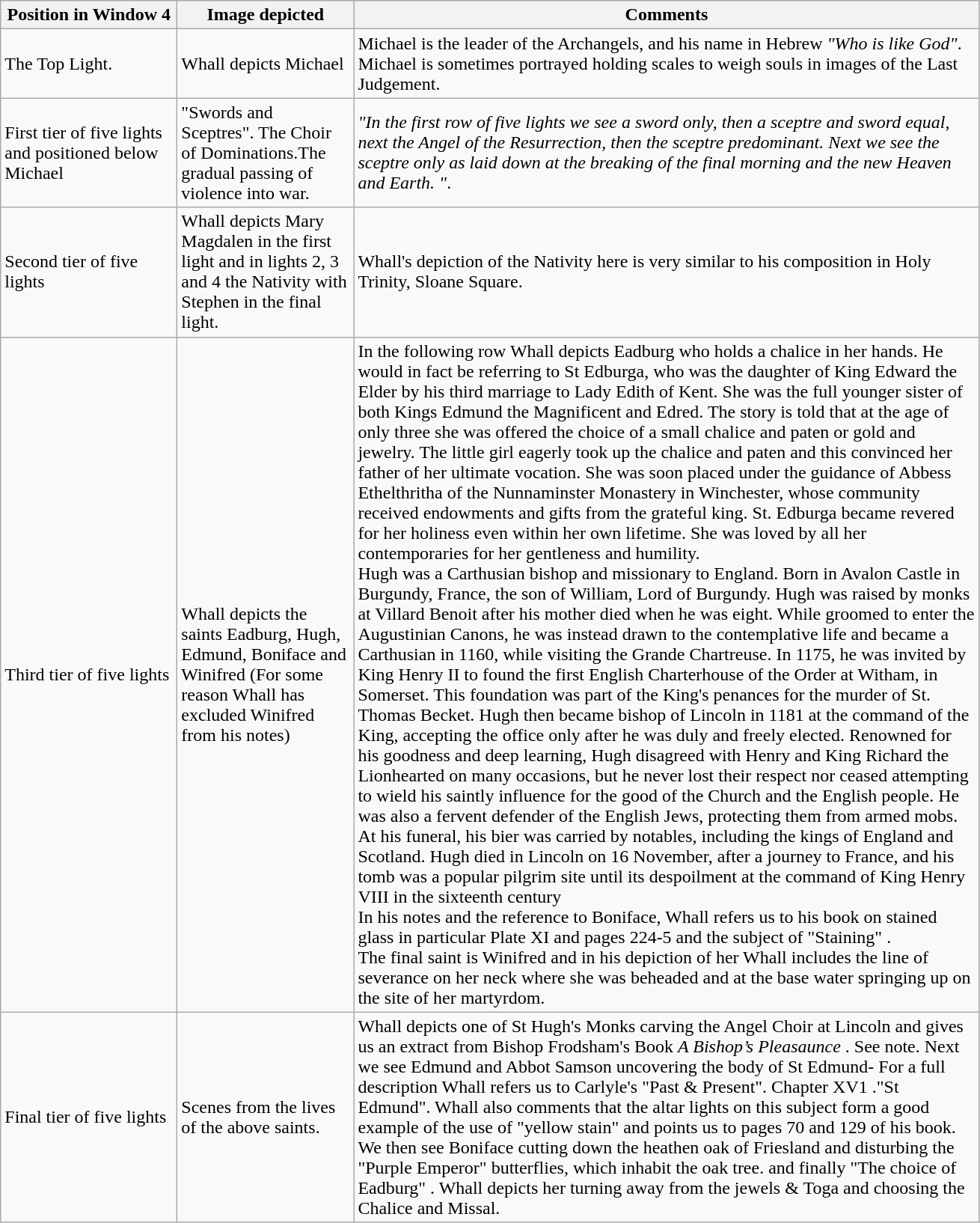<table class="wikitable">
<tr>
<th style="width:150px">Position in Window 4</th>
<th style="width:150px">Image depicted</th>
<th style="width:550px" class="unsortable">Comments</th>
</tr>
<tr>
<td>The Top Light.</td>
<td>Whall depicts Michael</td>
<td>Michael is the leader of the Archangels, and his name in Hebrew <em>"Who is like God"</em>.  Michael is sometimes portrayed holding scales to weigh souls in images of the Last Judgement.</td>
</tr>
<tr>
<td>First tier of five lights and positioned below Michael</td>
<td>"Swords and Sceptres". The Choir of Dominations.The gradual passing of violence into war.</td>
<td><em>"In the first row of five lights we see a sword only, then a sceptre and sword equal, next the Angel of the Resurrection, then the sceptre predominant. Next we see the sceptre only as laid down at the breaking of the final morning and the new Heaven and Earth. "</em>.</td>
</tr>
<tr>
<td>Second tier of five lights</td>
<td>Whall depicts Mary Magdalen in the first light and in lights 2, 3 and 4 the Nativity with Stephen in the final light.</td>
<td>Whall's depiction of the Nativity here is very similar to his composition in Holy Trinity, Sloane Square.</td>
</tr>
<tr>
<td>Third tier of five lights</td>
<td>Whall depicts the saints Eadburg, Hugh, Edmund, Boniface and Winifred (For some reason Whall has excluded Winifred from his notes)</td>
<td>In the following row Whall depicts Eadburg who holds a chalice in her hands.  He would in fact be referring to St Edburga, who was the daughter of King Edward the Elder by his third marriage to Lady Edith of Kent. She was the full younger sister of both Kings Edmund the Magnificent and Edred.  The story is told that at the age of only three she was offered the choice of a small chalice and paten or gold and jewelry. The little girl eagerly took up the chalice and paten and this convinced her father of her ultimate vocation. She was soon placed under the guidance of Abbess Ethelthritha of the Nunnaminster Monastery in Winchester, whose community received endowments and gifts from the grateful king. St. Edburga became revered for her holiness even within her own lifetime. She was loved by all her contemporaries for her gentleness and humility.<br>Hugh was a Carthusian bishop and missionary to England. Born in Avalon Castle in Burgundy, France, the son of William, Lord of Burgundy. Hugh was raised by monks at Villard Benoit after his mother died when he was eight. While groomed to enter the Augustinian Canons, he was instead drawn to the contemplative life and became a Carthusian in 1160, while visiting the Grande Chartreuse. In 1175, he was invited by King Henry II to found the first English Charterhouse of the Order at Witham, in Somerset. This foundation was part of the King's penances for the murder of St. Thomas Becket. Hugh then became bishop of Lincoln in 1181 at the command of the King, accepting the office only after he was duly and freely elected. Renowned for his goodness and deep learning, Hugh disagreed with Henry and King Richard the Lionhearted on many occasions, but he never lost their respect nor ceased attempting to wield his saintly influence for the good of the Church and the English people. He was also a fervent defender of the English Jews, protecting them from armed mobs. At his funeral, his bier was carried by notables, including the kings of England and Scotland. Hugh died in Lincoln on 16 November, after a journey to France, and his tomb was a popular pilgrim site until its despoilment at the command of King Henry VIII in the sixteenth century<br>In his notes and the reference to Boniface, Whall refers us to his book on stained glass in particular Plate XI and pages 224-5 and the subject of "Staining" .<br>The final saint is Winifred and in his depiction of her Whall includes the line of severance on her neck where she was beheaded and at the base water springing up on the site of her martyrdom.</td>
</tr>
<tr>
<td>Final tier of five lights</td>
<td>Scenes from the lives of the above saints.</td>
<td>Whall depicts one of St Hugh's Monks carving the Angel Choir at Lincoln and gives us an extract from Bishop Frodsham's Book <em>A Bishop’s Pleasaunce</em> . See note.  Next we see Edmund and Abbot Samson uncovering the body of St Edmund- For a full description Whall refers us to Carlyle's "Past & Present". Chapter XV1 ."St Edmund". Whall also comments that the altar lights on this subject form a good example of the use of "yellow stain" and points us to pages 70 and 129 of his book. We then see Boniface cutting down the heathen oak of Friesland and disturbing the "Purple Emperor" butterflies, which inhabit the oak tree. and finally "The choice of Eadburg" . Whall depicts her turning away from the jewels & Toga and choosing the Chalice and Missal.</td>
</tr>
</table>
